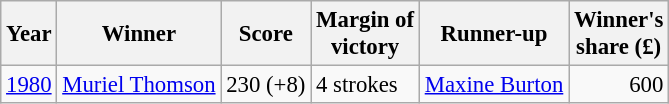<table class=wikitable style="font-size:95%">
<tr>
<th>Year</th>
<th>Winner</th>
<th>Score</th>
<th>Margin of<br>victory</th>
<th>Runner-up</th>
<th>Winner's<br>share (£)</th>
</tr>
<tr>
<td><a href='#'>1980</a></td>
<td> <a href='#'>Muriel Thomson</a></td>
<td>230 (+8)</td>
<td>4 strokes</td>
<td> <a href='#'>Maxine Burton</a></td>
<td align=right>600</td>
</tr>
</table>
